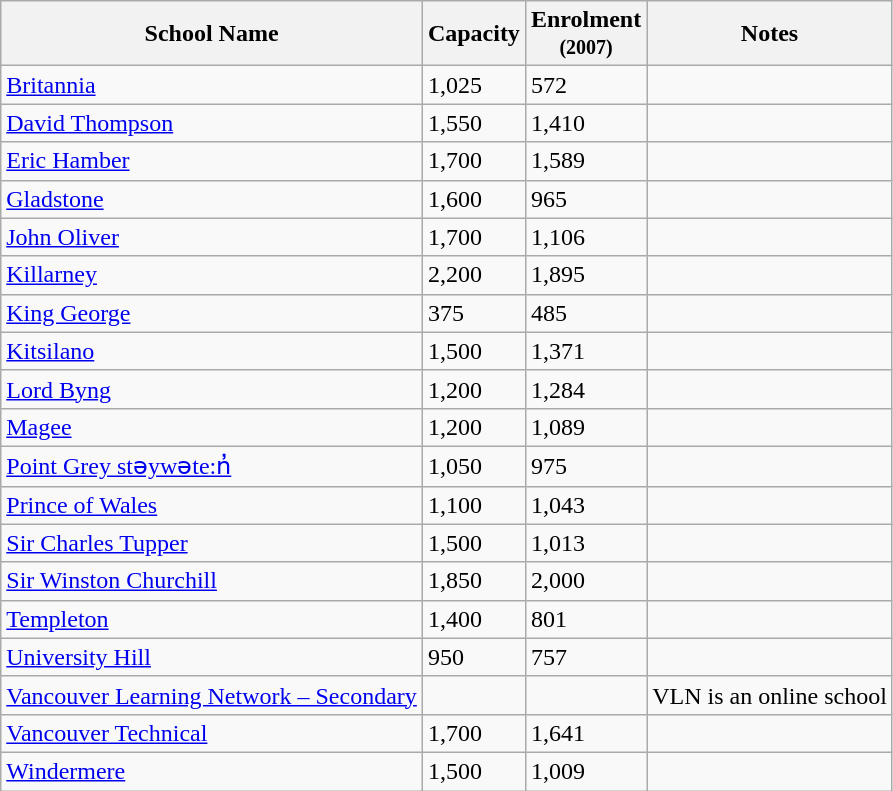<table class="wikitable sortable">
<tr>
<th>School Name</th>
<th>Capacity</th>
<th>Enrolment<br><small>(2007)</small></th>
<th>Notes</th>
</tr>
<tr>
<td><a href='#'>Britannia</a></td>
<td>1,025</td>
<td>572</td>
<td></td>
</tr>
<tr>
<td><a href='#'>David Thompson</a></td>
<td>1,550</td>
<td>1,410</td>
<td></td>
</tr>
<tr>
<td><a href='#'>Eric Hamber</a></td>
<td>1,700</td>
<td>1,589</td>
<td></td>
</tr>
<tr>
<td><a href='#'>Gladstone</a></td>
<td>1,600</td>
<td>965</td>
<td></td>
</tr>
<tr>
<td><a href='#'>John Oliver</a></td>
<td>1,700</td>
<td>1,106</td>
<td></td>
</tr>
<tr>
<td><a href='#'>Killarney</a></td>
<td>2,200</td>
<td>1,895</td>
<td></td>
</tr>
<tr>
<td><a href='#'>King George</a></td>
<td>375</td>
<td>485</td>
<td></td>
</tr>
<tr>
<td><a href='#'>Kitsilano</a></td>
<td>1,500</td>
<td>1,371</td>
<td></td>
</tr>
<tr>
<td><a href='#'>Lord Byng</a></td>
<td>1,200</td>
<td>1,284</td>
<td></td>
</tr>
<tr>
<td><a href='#'>Magee</a></td>
<td>1,200</td>
<td>1,089</td>
<td></td>
</tr>
<tr>
<td><a href='#'>Point Grey stəywəte:n̓</a></td>
<td>1,050</td>
<td>975</td>
<td></td>
</tr>
<tr>
<td><a href='#'>Prince of Wales</a></td>
<td>1,100</td>
<td>1,043</td>
<td></td>
</tr>
<tr>
<td><a href='#'>Sir Charles Tupper</a></td>
<td>1,500</td>
<td>1,013</td>
<td></td>
</tr>
<tr>
<td><a href='#'>Sir Winston Churchill</a></td>
<td>1,850</td>
<td>2,000</td>
<td></td>
</tr>
<tr>
<td><a href='#'>Templeton</a></td>
<td>1,400</td>
<td>801</td>
<td></td>
</tr>
<tr>
<td><a href='#'>University Hill</a></td>
<td>950</td>
<td>757</td>
<td></td>
</tr>
<tr>
<td><a href='#'>Vancouver Learning Network – Secondary</a></td>
<td></td>
<td></td>
<td>VLN is an online school</td>
</tr>
<tr>
<td><a href='#'>Vancouver Technical</a></td>
<td>1,700</td>
<td>1,641</td>
<td></td>
</tr>
<tr>
<td><a href='#'>Windermere</a></td>
<td>1,500</td>
<td>1,009</td>
<td></td>
</tr>
</table>
